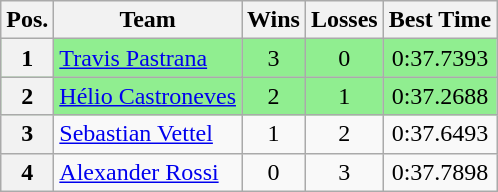<table class="wikitable">
<tr>
<th>Pos.</th>
<th>Team</th>
<th>Wins</th>
<th>Losses</th>
<th>Best Time</th>
</tr>
<tr style="background:lightgreen;">
<th>1</th>
<td> <a href='#'>Travis Pastrana</a></td>
<td style="text-align:center;">3</td>
<td style="text-align:center;">0</td>
<td style="text-align:center;">0:37.7393</td>
</tr>
<tr style="background:lightgreen;">
<th>2</th>
<td> <a href='#'>Hélio Castroneves</a></td>
<td style="text-align:center;">2</td>
<td style="text-align:center;">1</td>
<td style="text-align:center;">0:37.2688</td>
</tr>
<tr>
<th>3</th>
<td> <a href='#'>Sebastian Vettel</a></td>
<td style="text-align:center;">1</td>
<td style="text-align:center;">2</td>
<td style="text-align:center;">0:37.6493</td>
</tr>
<tr>
<th>4</th>
<td> <a href='#'>Alexander Rossi</a></td>
<td style="text-align:center;">0</td>
<td style="text-align:center;">3</td>
<td style="text-align:center;">0:37.7898</td>
</tr>
</table>
